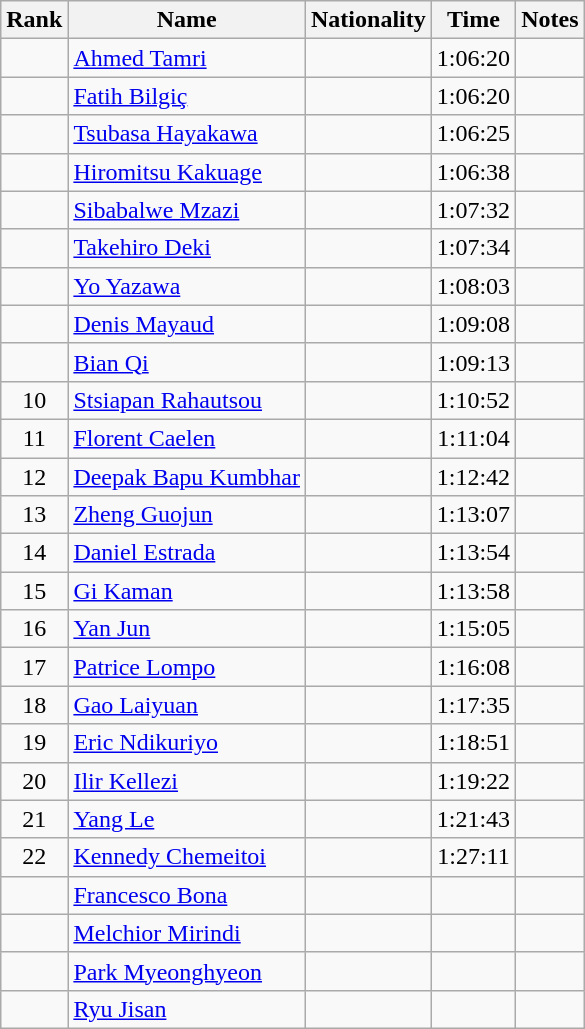<table class="wikitable sortable" style="text-align:center">
<tr>
<th>Rank</th>
<th>Name</th>
<th>Nationality</th>
<th>Time</th>
<th>Notes</th>
</tr>
<tr>
<td></td>
<td align=left><a href='#'>Ahmed Tamri</a></td>
<td align=left></td>
<td>1:06:20</td>
<td></td>
</tr>
<tr>
<td></td>
<td align=left><a href='#'>Fatih Bilgiç</a></td>
<td align=left></td>
<td>1:06:20</td>
<td></td>
</tr>
<tr>
<td></td>
<td align=left><a href='#'>Tsubasa Hayakawa</a></td>
<td align=left></td>
<td>1:06:25</td>
<td></td>
</tr>
<tr>
<td></td>
<td align=left><a href='#'>Hiromitsu Kakuage</a></td>
<td align=left></td>
<td>1:06:38</td>
<td></td>
</tr>
<tr>
<td></td>
<td align=left><a href='#'>Sibabalwe Mzazi</a></td>
<td align=left></td>
<td>1:07:32</td>
<td></td>
</tr>
<tr>
<td></td>
<td align=left><a href='#'>Takehiro Deki</a></td>
<td align=left></td>
<td>1:07:34</td>
<td></td>
</tr>
<tr>
<td></td>
<td align=left><a href='#'>Yo Yazawa</a></td>
<td align=left></td>
<td>1:08:03</td>
<td></td>
</tr>
<tr>
<td></td>
<td align=left><a href='#'>Denis Mayaud</a></td>
<td align=left></td>
<td>1:09:08</td>
<td></td>
</tr>
<tr>
<td></td>
<td align=left><a href='#'>Bian Qi</a></td>
<td align=left></td>
<td>1:09:13</td>
<td></td>
</tr>
<tr>
<td>10</td>
<td align=left><a href='#'>Stsiapan Rahautsou</a></td>
<td align=left></td>
<td>1:10:52</td>
<td></td>
</tr>
<tr>
<td>11</td>
<td align=left><a href='#'>Florent Caelen</a></td>
<td align=left></td>
<td>1:11:04</td>
<td></td>
</tr>
<tr>
<td>12</td>
<td align=left><a href='#'>Deepak Bapu Kumbhar</a></td>
<td align=left></td>
<td>1:12:42</td>
<td></td>
</tr>
<tr>
<td>13</td>
<td align=left><a href='#'>Zheng Guojun</a></td>
<td align=left></td>
<td>1:13:07</td>
<td></td>
</tr>
<tr>
<td>14</td>
<td align=left><a href='#'>Daniel Estrada</a></td>
<td align=left></td>
<td>1:13:54</td>
<td></td>
</tr>
<tr>
<td>15</td>
<td align=left><a href='#'>Gi Kaman</a></td>
<td align=left></td>
<td>1:13:58</td>
<td></td>
</tr>
<tr>
<td>16</td>
<td align=left><a href='#'>Yan Jun</a></td>
<td align=left></td>
<td>1:15:05</td>
<td></td>
</tr>
<tr>
<td>17</td>
<td align=left><a href='#'>Patrice Lompo</a></td>
<td align=left></td>
<td>1:16:08</td>
<td></td>
</tr>
<tr>
<td>18</td>
<td align=left><a href='#'>Gao Laiyuan</a></td>
<td align=left></td>
<td>1:17:35</td>
<td></td>
</tr>
<tr>
<td>19</td>
<td align=left><a href='#'>Eric Ndikuriyo</a></td>
<td align=left></td>
<td>1:18:51</td>
<td></td>
</tr>
<tr>
<td>20</td>
<td align=left><a href='#'>Ilir Kellezi</a></td>
<td align=left></td>
<td>1:19:22</td>
<td></td>
</tr>
<tr>
<td>21</td>
<td align=left><a href='#'>Yang Le</a></td>
<td align=left></td>
<td>1:21:43</td>
<td></td>
</tr>
<tr>
<td>22</td>
<td align=left><a href='#'>Kennedy Chemeitoi</a></td>
<td align=left></td>
<td>1:27:11</td>
<td></td>
</tr>
<tr>
<td></td>
<td align=left><a href='#'>Francesco Bona</a></td>
<td align=left></td>
<td></td>
<td></td>
</tr>
<tr>
<td></td>
<td align=left><a href='#'>Melchior Mirindi</a></td>
<td align=left></td>
<td></td>
<td></td>
</tr>
<tr>
<td></td>
<td align=left><a href='#'>Park Myeonghyeon</a></td>
<td align=left></td>
<td></td>
<td></td>
</tr>
<tr>
<td></td>
<td align=left><a href='#'>Ryu Jisan</a></td>
<td align=left></td>
<td></td>
<td></td>
</tr>
</table>
